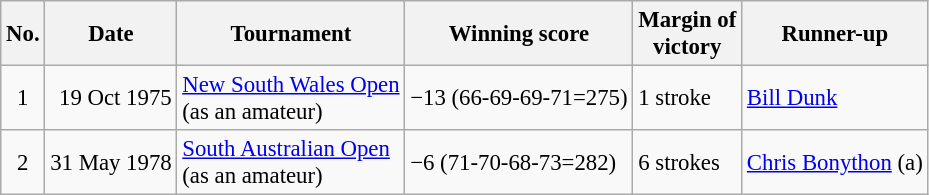<table class="wikitable" style="font-size:95%;">
<tr>
<th>No.</th>
<th>Date</th>
<th>Tournament</th>
<th>Winning score</th>
<th>Margin of<br>victory</th>
<th>Runner-up</th>
</tr>
<tr>
<td align=center>1</td>
<td align=right>19 Oct 1975</td>
<td><a href='#'>New South Wales Open</a><br>(as an amateur)</td>
<td>−13 (66-69-69-71=275)</td>
<td>1 stroke</td>
<td> <a href='#'>Bill Dunk</a></td>
</tr>
<tr>
<td align=center>2</td>
<td align=right>31 May 1978</td>
<td><a href='#'>South Australian Open</a><br>(as an amateur)</td>
<td>−6 (71-70-68-73=282)</td>
<td>6 strokes</td>
<td> <a href='#'>Chris Bonython</a> (a)</td>
</tr>
</table>
